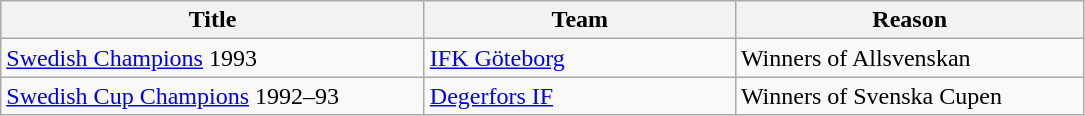<table class="wikitable" style="text-align: left">
<tr>
<th style="width: 275px;">Title</th>
<th style="width: 200px;">Team</th>
<th style="width: 225px;">Reason</th>
</tr>
<tr>
<td><a href='#'>Swedish Champions</a> 1993</td>
<td><a href='#'>IFK Göteborg</a></td>
<td>Winners of Allsvenskan</td>
</tr>
<tr>
<td><a href='#'>Swedish Cup Champions</a> 1992–93</td>
<td><a href='#'>Degerfors IF</a></td>
<td>Winners of Svenska Cupen</td>
</tr>
</table>
